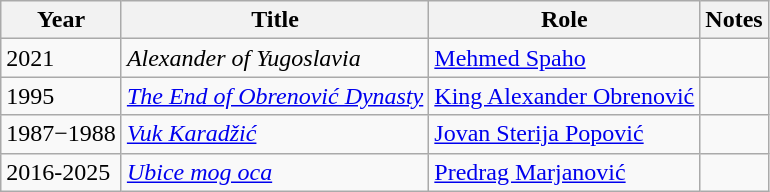<table class="wikitable sortable">
<tr>
<th>Year</th>
<th>Title</th>
<th>Role</th>
<th class="unsortable">Notes</th>
</tr>
<tr>
<td>2021</td>
<td><em>Alexander of Yugoslavia</em></td>
<td><a href='#'>Mehmed Spaho</a></td>
<td></td>
</tr>
<tr>
<td>1995</td>
<td><em><a href='#'>The End of Obrenović Dynasty</a></em></td>
<td><a href='#'>King Alexander Obrenović</a></td>
<td></td>
</tr>
<tr>
<td>1987−1988</td>
<td><em><a href='#'>Vuk Karadžić</a></em></td>
<td><a href='#'>Jovan Sterija Popović</a></td>
<td></td>
</tr>
<tr>
<td>2016-2025</td>
<td><em><a href='#'>Ubice mog oca</a></em></td>
<td><a href='#'>Predrag Marjanović</a></td>
<td></td>
</tr>
</table>
